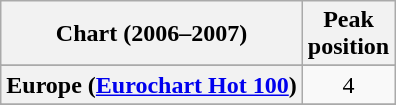<table class="wikitable sortable plainrowheaders" style="text-align:center">
<tr>
<th scope="col">Chart (2006–2007)</th>
<th scope="col">Peak<br>position</th>
</tr>
<tr>
</tr>
<tr>
</tr>
<tr>
</tr>
<tr>
<th scope="row">Europe (<a href='#'>Eurochart Hot 100</a>)</th>
<td>4</td>
</tr>
<tr>
</tr>
<tr>
</tr>
<tr>
</tr>
<tr>
</tr>
<tr>
</tr>
<tr>
</tr>
<tr>
</tr>
<tr>
</tr>
<tr>
</tr>
</table>
